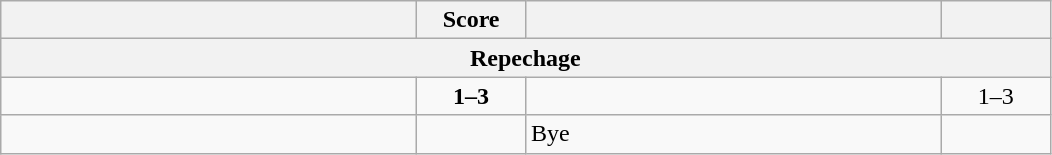<table class="wikitable" style="text-align: left; ">
<tr>
<th align="right" width="270"></th>
<th width="65">Score</th>
<th align="left" width="270"></th>
<th width="65"></th>
</tr>
<tr>
<th colspan=4>Repechage</th>
</tr>
<tr>
<td></td>
<td align="center"><strong>1–3</strong></td>
<td><strong></strong></td>
<td align=center>1–3 <strong></strong></td>
</tr>
<tr>
<td><strong></strong></td>
<td></td>
<td>Bye</td>
<td></td>
</tr>
</table>
